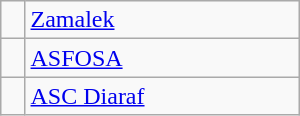<table class="wikitable" width="200px">
<tr>
<td align=center></td>
<td> <a href='#'>Zamalek</a></td>
</tr>
<tr>
<td align=center></td>
<td> <a href='#'>ASFOSA</a></td>
</tr>
<tr>
<td align=center></td>
<td> <a href='#'>ASC Diaraf</a></td>
</tr>
</table>
